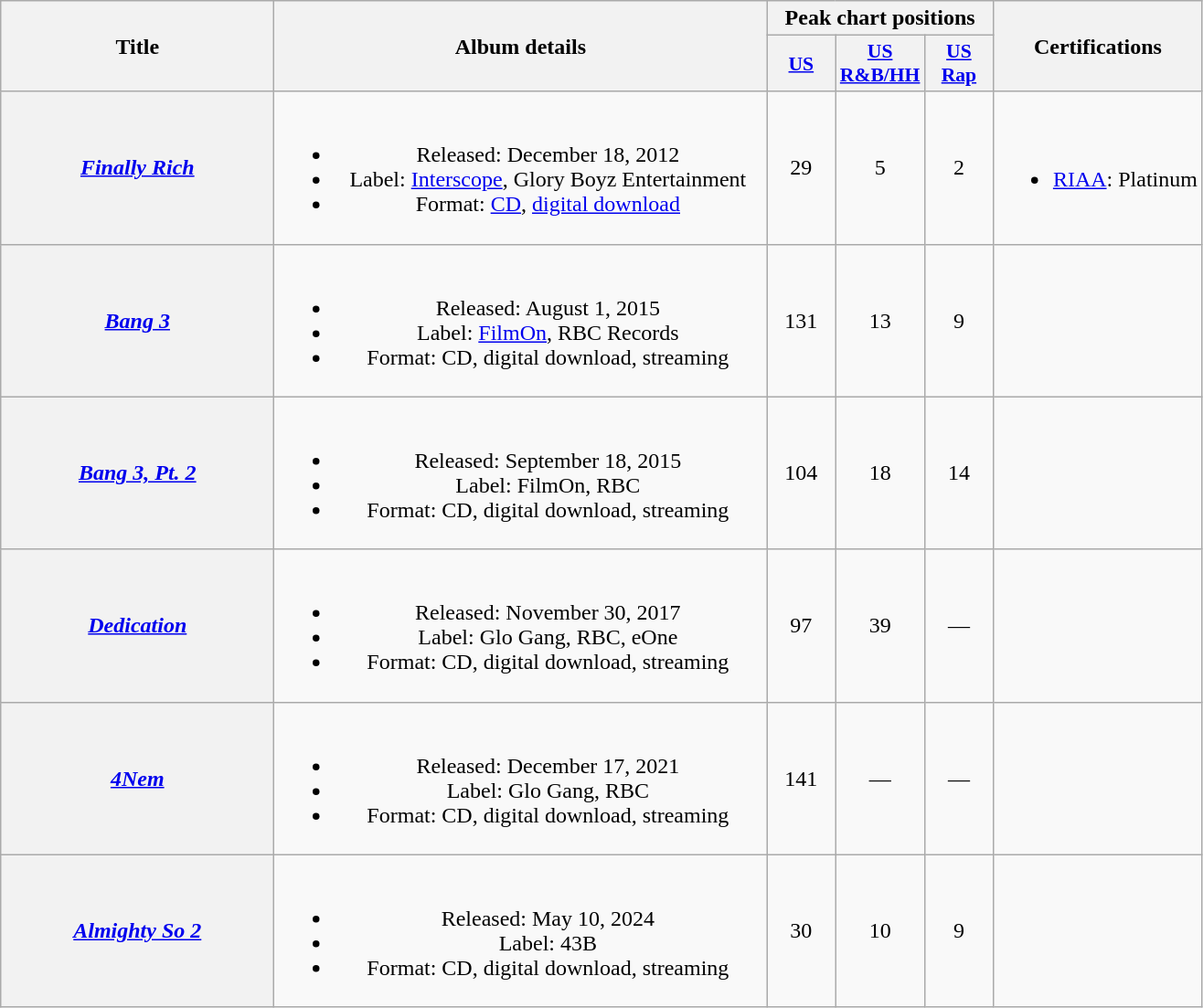<table class="wikitable plainrowheaders" style="text-align:center;">
<tr>
<th scope="col" rowspan=2 style="width:12em;">Title</th>
<th scope="col" rowspan=2 style="width:22em;">Album details</th>
<th scope="col" colspan=3>Peak chart positions</th>
<th scope="col" rowspan=2>Certifications</th>
</tr>
<tr>
<th scope="col" style="width:3em;font-size:90%;"><a href='#'>US</a><br></th>
<th scope="col" style="width:3em;font-size:90%;"><a href='#'>US R&B/HH</a><br></th>
<th scope="col" style="width:3em;font-size:90%;"><a href='#'>US<br>Rap</a><br></th>
</tr>
<tr>
<th scope="row"><em><a href='#'>Finally Rich</a></em></th>
<td><br><ul><li>Released: December 18, 2012</li><li>Label: <a href='#'>Interscope</a>, Glory Boyz Entertainment</li><li>Format: <a href='#'>CD</a>, <a href='#'>digital download</a></li></ul></td>
<td>29</td>
<td>5</td>
<td>2</td>
<td><br><ul><li><a href='#'>RIAA</a>: Platinum</li></ul></td>
</tr>
<tr>
<th scope="row"><em><a href='#'>Bang 3</a></em></th>
<td><br><ul><li>Released: August 1, 2015</li><li>Label: <a href='#'>FilmOn</a>, RBC Records</li><li>Format: CD, digital download, streaming</li></ul></td>
<td>131</td>
<td>13</td>
<td>9</td>
<td></td>
</tr>
<tr>
<th scope="row"><em><a href='#'>Bang 3, Pt. 2</a></em></th>
<td><br><ul><li>Released: September 18, 2015</li><li>Label: FilmOn, RBC</li><li>Format: CD, digital download, streaming</li></ul></td>
<td>104</td>
<td>18</td>
<td>14</td>
<td></td>
</tr>
<tr>
<th scope="row"><em><a href='#'>Dedication</a></em></th>
<td><br><ul><li>Released: November 30, 2017</li><li>Label: Glo Gang, RBC, eOne</li><li>Format: CD, digital download, streaming</li></ul></td>
<td>97</td>
<td>39</td>
<td>—</td>
<td></td>
</tr>
<tr>
<th scope="row"><em><a href='#'>4Nem</a></em></th>
<td><br><ul><li>Released: December 17, 2021</li><li>Label: Glo Gang, RBC</li><li>Format: CD, digital download, streaming</li></ul></td>
<td>141</td>
<td>—</td>
<td>—</td>
<td></td>
</tr>
<tr>
<th scope="row"><em><a href='#'>Almighty So 2</a></em></th>
<td><br><ul><li>Released: May 10, 2024</li><li>Label: 43B</li><li>Format: CD, digital download, streaming</li></ul></td>
<td>30</td>
<td>10</td>
<td>9</td>
<td></td>
</tr>
</table>
